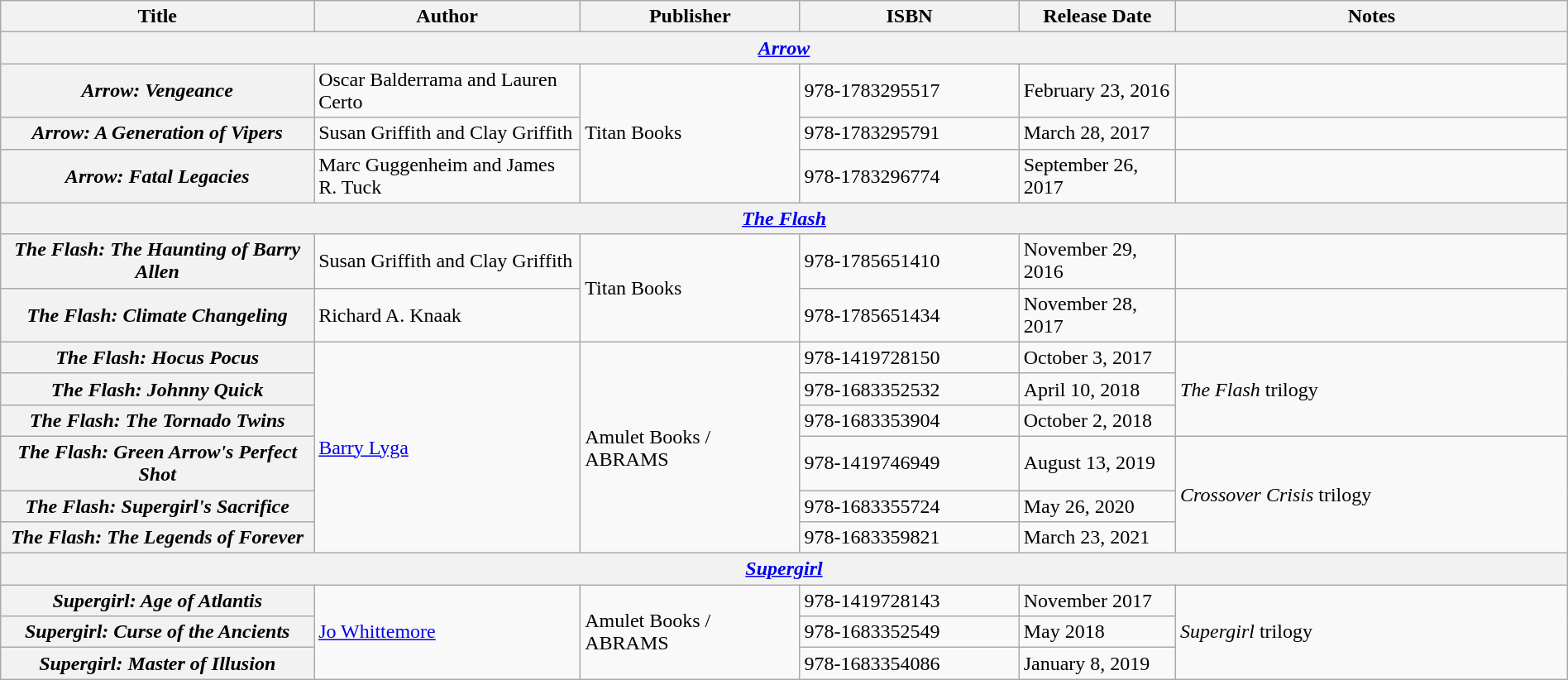<table class="wikitable" width=100%>
<tr>
<th width=20%>Title</th>
<th width=17%>Author</th>
<th width=14%>Publisher</th>
<th width=14%>ISBN</th>
<th width=10%>Release Date</th>
<th width=25%>Notes</th>
</tr>
<tr>
<th colspan="6"><em><a href='#'>Arrow</a></em></th>
</tr>
<tr>
<th><em>Arrow: Vengeance</em></th>
<td>Oscar Balderrama and Lauren Certo</td>
<td rowspan="3">Titan Books</td>
<td>978-1783295517</td>
<td>February 23, 2016</td>
<td></td>
</tr>
<tr>
<th><em>Arrow: A Generation of Vipers</em></th>
<td>Susan Griffith and Clay Griffith</td>
<td>978-1783295791</td>
<td>March 28, 2017</td>
<td></td>
</tr>
<tr>
<th><em>Arrow: Fatal Legacies</em></th>
<td>Marc Guggenheim and James R. Tuck</td>
<td>978-1783296774</td>
<td>September 26, 2017</td>
<td></td>
</tr>
<tr>
<th colspan="6"><em><a href='#'>The Flash</a></em></th>
</tr>
<tr>
<th><em>The Flash: The Haunting of Barry Allen</em></th>
<td>Susan Griffith and Clay Griffith</td>
<td rowspan="2">Titan Books</td>
<td>978-1785651410</td>
<td>November 29, 2016</td>
<td></td>
</tr>
<tr>
<th><em>The Flash: Climate Changeling</em></th>
<td>Richard A. Knaak</td>
<td>978-1785651434</td>
<td>November 28, 2017</td>
<td></td>
</tr>
<tr>
<th><em>The Flash: Hocus Pocus</em></th>
<td rowspan="6"><a href='#'>Barry Lyga</a></td>
<td rowspan="6">Amulet Books / ABRAMS</td>
<td>978-1419728150</td>
<td>October 3, 2017</td>
<td rowspan="3"><em>The Flash</em> trilogy</td>
</tr>
<tr>
<th><em>The Flash: Johnny Quick</em></th>
<td>978-1683352532</td>
<td>April 10, 2018</td>
</tr>
<tr>
<th><em>The Flash: The Tornado Twins</em></th>
<td>978-1683353904</td>
<td>October 2, 2018</td>
</tr>
<tr>
<th><em>The Flash: Green Arrow's Perfect Shot</em></th>
<td>978-1419746949</td>
<td>August 13, 2019</td>
<td rowspan="3"><em>Crossover Crisis</em> trilogy</td>
</tr>
<tr>
<th><em>The Flash: Supergirl's Sacrifice</em></th>
<td>978-1683355724</td>
<td>May 26, 2020</td>
</tr>
<tr>
<th><em>The Flash: The Legends of Forever</em></th>
<td>978-1683359821</td>
<td>March 23, 2021</td>
</tr>
<tr>
<th colspan="6"><em><a href='#'>Supergirl</a></em></th>
</tr>
<tr>
<th><em>Supergirl: Age of Atlantis</em></th>
<td rowspan="3"><a href='#'>Jo Whittemore</a></td>
<td rowspan="3">Amulet Books / ABRAMS</td>
<td>978-1419728143</td>
<td>November 2017</td>
<td rowspan="3"><em>Supergirl</em> trilogy</td>
</tr>
<tr>
<th><em>Supergirl: Curse of the Ancients</em></th>
<td>978-1683352549</td>
<td>May 2018</td>
</tr>
<tr>
<th><em>Supergirl: Master of Illusion</em></th>
<td>978-1683354086</td>
<td>January 8, 2019</td>
</tr>
</table>
